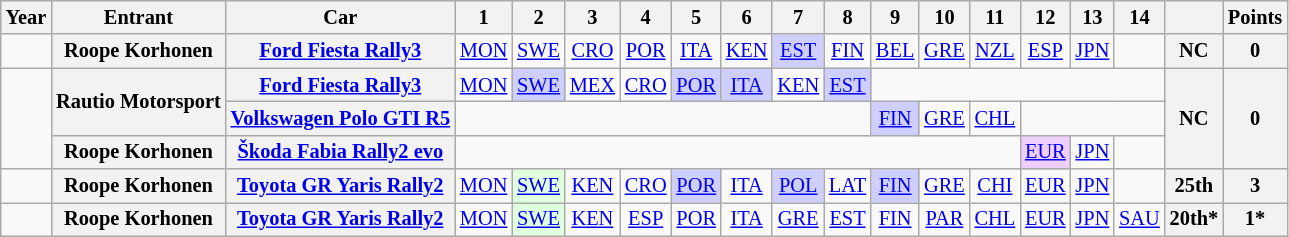<table class="wikitable" style="text-align:center; font-size:85%;">
<tr>
<th>Year</th>
<th>Entrant</th>
<th>Car</th>
<th>1</th>
<th>2</th>
<th>3</th>
<th>4</th>
<th>5</th>
<th>6</th>
<th>7</th>
<th>8</th>
<th>9</th>
<th>10</th>
<th>11</th>
<th>12</th>
<th>13</th>
<th>14</th>
<th></th>
<th>Points</th>
</tr>
<tr>
<td></td>
<th nowrap>Roope Korhonen</th>
<th nowrap><a href='#'>Ford Fiesta Rally3</a></th>
<td><a href='#'>MON</a></td>
<td><a href='#'>SWE</a></td>
<td><a href='#'>CRO</a></td>
<td><a href='#'>POR</a></td>
<td><a href='#'>ITA</a></td>
<td><a href='#'>KEN</a></td>
<td style="background:#CFCFFF;"><a href='#'>EST</a><br></td>
<td><a href='#'>FIN</a></td>
<td><a href='#'>BEL</a></td>
<td><a href='#'>GRE</a></td>
<td><a href='#'>NZL</a></td>
<td><a href='#'>ESP</a></td>
<td><a href='#'>JPN</a></td>
<td></td>
<th>NC</th>
<th>0</th>
</tr>
<tr>
<td rowspan="3"></td>
<th rowspan="2" nowrap>Rautio Motorsport</th>
<th nowrap><a href='#'>Ford Fiesta Rally3</a></th>
<td><a href='#'>MON</a></td>
<td style="background:#CFCFFF;"><a href='#'>SWE</a><br></td>
<td><a href='#'>MEX</a></td>
<td><a href='#'>CRO</a></td>
<td style="background:#CFCFFF;"><a href='#'>POR</a><br></td>
<td style="background:#CFCFFF;"><a href='#'>ITA</a><br></td>
<td><a href='#'>KEN</a></td>
<td style="background:#CFCFFF;"><a href='#'>EST</a><br></td>
<td colspan=6></td>
<th rowspan="3">NC</th>
<th rowspan="3">0</th>
</tr>
<tr>
<th nowrap><a href='#'>Volkswagen Polo GTI R5</a></th>
<td colspan=8></td>
<td style="background:#CFCFFF;"><a href='#'>FIN</a><br></td>
<td><a href='#'>GRE</a></td>
<td><a href='#'>CHL</a></td>
<td colspan=3></td>
</tr>
<tr>
<th nowrap>Roope Korhonen</th>
<th nowrap><a href='#'>Škoda Fabia Rally2 evo</a></th>
<td colspan=11></td>
<td style="background:#EFCFFF;"><a href='#'>EUR</a><br></td>
<td><a href='#'>JPN</a></td>
<td></td>
</tr>
<tr>
<td></td>
<th nowrap>Roope Korhonen</th>
<th nowrap><a href='#'>Toyota GR Yaris Rally2</a></th>
<td><a href='#'>MON</a></td>
<td style="background:#DFFFDF;"><a href='#'>SWE</a><br></td>
<td><a href='#'>KEN</a></td>
<td><a href='#'>CRO</a></td>
<td style="background:#CFCFFF;"><a href='#'>POR</a><br></td>
<td><a href='#'>ITA</a><br></td>
<td style="background:#CFCFFF;"><a href='#'>POL</a><br></td>
<td><a href='#'>LAT</a></td>
<td style="background:#CFCFFF;"><a href='#'>FIN</a><br></td>
<td><a href='#'>GRE</a></td>
<td><a href='#'>CHI</a></td>
<td><a href='#'>EUR</a></td>
<td><a href='#'>JPN</a></td>
<td></td>
<th>25th</th>
<th>3</th>
</tr>
<tr>
<td></td>
<th nowrap>Roope Korhonen</th>
<th nowrap><a href='#'>Toyota GR Yaris Rally2</a></th>
<td><a href='#'>MON</a></td>
<td style="background:#DFFFDF;"><a href='#'>SWE</a><br></td>
<td><a href='#'>KEN</a></td>
<td><a href='#'>ESP</a></td>
<td><a href='#'>POR</a></td>
<td><a href='#'>ITA</a></td>
<td><a href='#'>GRE</a></td>
<td><a href='#'>EST</a></td>
<td><a href='#'>FIN</a></td>
<td><a href='#'>PAR</a></td>
<td><a href='#'>CHL</a></td>
<td><a href='#'>EUR</a></td>
<td><a href='#'>JPN</a></td>
<td><a href='#'>SAU</a></td>
<th>20th*</th>
<th>1*</th>
</tr>
</table>
